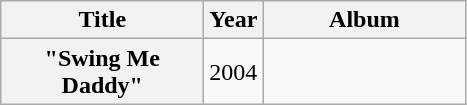<table class="wikitable plainrowheaders" style="text-align:center;">
<tr>
<th scope="col" style="width:8em;">Title</th>
<th scope="col" style="width:1em;">Year</th>
<th scope="col" style="width:8em;">Album</th>
</tr>
<tr>
<th scope="row">"Swing Me Daddy"</th>
<td>2004</td>
<td></td>
</tr>
</table>
